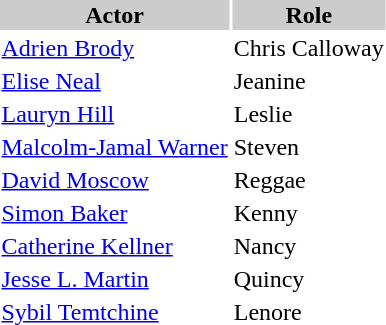<table>
<tr bgcolor="CCCCCC">
<th>Actor</th>
<th>Role</th>
</tr>
<tr>
<td><a href='#'>Adrien Brody</a></td>
<td>Chris Calloway</td>
</tr>
<tr>
<td><a href='#'>Elise Neal</a></td>
<td>Jeanine</td>
</tr>
<tr>
<td><a href='#'>Lauryn Hill</a></td>
<td>Leslie</td>
</tr>
<tr>
<td><a href='#'>Malcolm-Jamal Warner</a></td>
<td>Steven</td>
</tr>
<tr>
<td><a href='#'>David Moscow</a></td>
<td>Reggae</td>
</tr>
<tr>
<td><a href='#'>Simon Baker</a></td>
<td>Kenny</td>
</tr>
<tr>
<td><a href='#'>Catherine Kellner</a></td>
<td>Nancy</td>
</tr>
<tr>
<td><a href='#'>Jesse L. Martin</a></td>
<td>Quincy</td>
</tr>
<tr>
<td><a href='#'>Sybil Temtchine</a></td>
<td>Lenore</td>
</tr>
</table>
